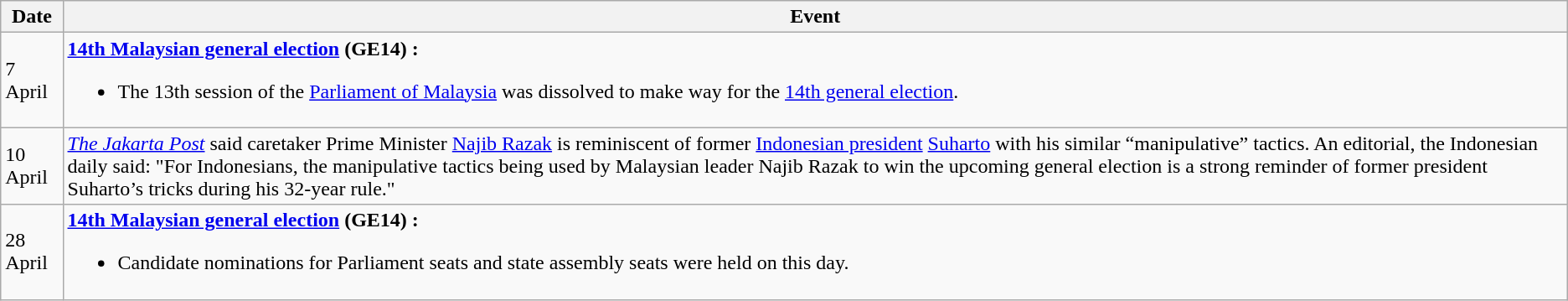<table class="wikitable">
<tr>
<th>Date</th>
<th>Event</th>
</tr>
<tr>
<td>7 April</td>
<td><strong><a href='#'>14th Malaysian general election</a> (GE14) :</strong><br><ul><li>The 13th session of the <a href='#'>Parliament of Malaysia</a> was dissolved to make way for the <a href='#'>14th general election</a>.</li></ul></td>
</tr>
<tr>
<td>10 April</td>
<td><em><a href='#'>The Jakarta Post</a></em> said caretaker Prime Minister <a href='#'>Najib Razak</a> is reminiscent of former <a href='#'>Indonesian president</a> <a href='#'>Suharto</a> with his similar “manipulative” tactics. An editorial, the Indonesian daily said: "For Indonesians, the manipulative tactics being used by Malaysian leader Najib Razak to win the upcoming general election is a strong reminder of former president Suharto’s tricks during his 32-year rule."</td>
</tr>
<tr>
<td>28 April</td>
<td><strong><a href='#'>14th Malaysian general election</a> (GE14) :</strong><br><ul><li>Candidate nominations for Parliament seats and state assembly seats were held on this day.</li></ul></td>
</tr>
</table>
